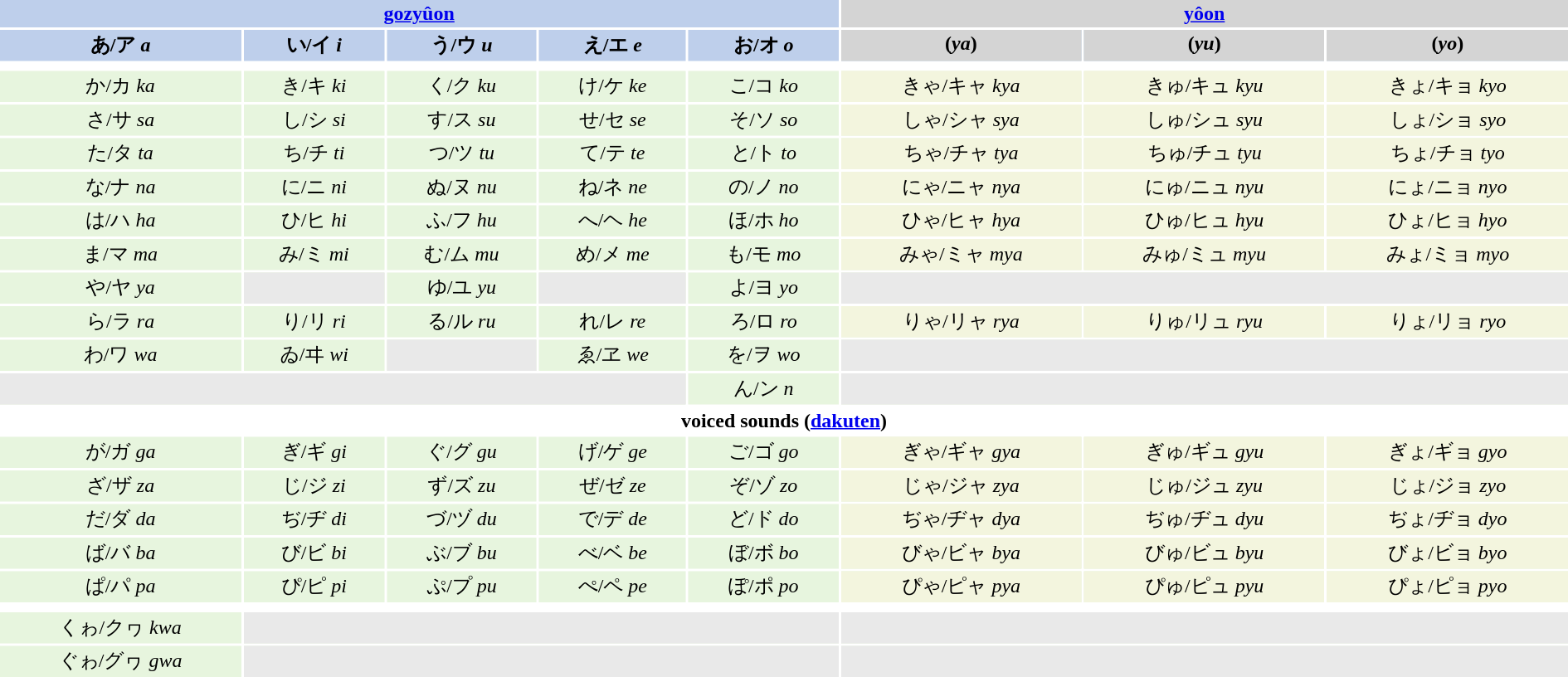<table border="0" cellspacing="2px" cellpadding="2px" width="100%">
<tr>
<th colspan="5" bgcolor="#BECFEB" valign=top align="center"><a href='#'>gozyûon</a></th>
<th colspan="3" bgcolor="#D4D4D4" valign=top align="center"><a href='#'>yôon</a></th>
</tr>
<tr bgcolor="#BECFEB" valign=top align="center">
<th>あ/ア <em>a</em></th>
<th>い/イ <em>i</em></th>
<th>う/ウ <em>u</em></th>
<th>え/エ <em>e</em></th>
<th>お/オ <em>o</em></th>
<th bgcolor="#D4D4D4">(<em>ya</em>)</th>
<th bgcolor="#D4D4D4">(<em>yu</em>)</th>
<th bgcolor="#D4D4D4">(<em>yo</em>)</th>
</tr>
<tr>
<td colspan="8"></td>
</tr>
<tr bgcolor="#E7F5DE" valign=top align="center">
<td>か/カ <em>ka</em></td>
<td>き/キ <em>ki</em></td>
<td>く/ク <em>ku</em></td>
<td>け/ケ <em>ke</em></td>
<td>こ/コ <em>ko</em></td>
<td bgcolor="#F3F5DE">きゃ/キャ <em>kya</em></td>
<td bgcolor="#F3F5DE">きゅ/キュ <em>kyu</em></td>
<td bgcolor="#F3F5DE">きょ/キョ <em>kyo</em></td>
</tr>
<tr bgcolor="#E7F5DE" valign=top align="center">
<td>さ/サ <em>sa</em></td>
<td>し/シ <em>si</em></td>
<td>す/ス <em>su</em></td>
<td>せ/セ <em>se</em></td>
<td>そ/ソ <em>so</em></td>
<td bgcolor="#F3F5DE">しゃ/シャ <em>sya</em></td>
<td bgcolor="#F3F5DE">しゅ/シュ <em>syu</em></td>
<td bgcolor="#F3F5DE">しょ/ショ <em>syo</em></td>
</tr>
<tr bgcolor="#E7F5DE" valign=top align="center">
<td>た/タ <em>ta</em></td>
<td>ち/チ <em>ti</em></td>
<td>つ/ツ <em>tu</em></td>
<td>て/テ <em>te</em></td>
<td>と/ト <em>to</em></td>
<td bgcolor="#F3F5DE">ちゃ/チャ <em>tya</em></td>
<td bgcolor="#F3F5DE">ちゅ/チュ <em>tyu</em></td>
<td bgcolor="#F3F5DE">ちょ/チョ <em>tyo</em></td>
</tr>
<tr bgcolor="#E7F5DE" valign=top align="center">
<td>な/ナ <em>na</em></td>
<td>に/ニ <em>ni</em></td>
<td>ぬ/ヌ <em>nu</em></td>
<td>ね/ネ <em>ne</em></td>
<td>の/ノ <em>no</em></td>
<td bgcolor="#F3F5DE">にゃ/ニャ <em>nya</em></td>
<td bgcolor="#F3F5DE">にゅ/ニュ <em>nyu</em></td>
<td bgcolor="#F3F5DE">にょ/ニョ <em>nyo</em></td>
</tr>
<tr bgcolor="#E7F5DE" valign=top align="center">
<td>は/ハ <em>ha</em></td>
<td>ひ/ヒ <em>hi</em></td>
<td>ふ/フ <em>hu</em></td>
<td>へ/ヘ <em>he</em></td>
<td>ほ/ホ <em>ho</em></td>
<td bgcolor="#F3F5DE">ひゃ/ヒャ <em>hya</em></td>
<td bgcolor="#F3F5DE">ひゅ/ヒュ <em>hyu</em></td>
<td bgcolor="#F3F5DE">ひょ/ヒョ <em>hyo</em></td>
</tr>
<tr bgcolor="#E7F5DE" valign=top align="center">
<td>ま/マ <em>ma</em></td>
<td>み/ミ <em>mi</em></td>
<td>む/ム <em>mu</em></td>
<td>め/メ <em>me</em></td>
<td>も/モ <em>mo</em></td>
<td bgcolor="#F3F5DE">みゃ/ミャ <em>mya</em></td>
<td bgcolor="#F3F5DE">みゅ/ミュ <em>myu</em></td>
<td bgcolor="#F3F5DE">みょ/ミョ <em>myo</em></td>
</tr>
<tr bgcolor="#E7F5DE" valign=top align="center">
<td>や/ヤ <em>ya</em></td>
<td bgcolor="#E9E9E9"></td>
<td>ゆ/ユ <em>yu</em></td>
<td bgcolor="#E9E9E9"></td>
<td>よ/ヨ <em>yo</em></td>
<td bgcolor="#E9E9E9" colspan="3"></td>
</tr>
<tr bgcolor="#E7F5DE" valign=top align="center">
<td>ら/ラ <em>ra</em></td>
<td>り/リ <em>ri</em></td>
<td>る/ル <em>ru</em></td>
<td>れ/レ <em>re</em></td>
<td>ろ/ロ <em>ro</em></td>
<td bgcolor="#F3F5DE">りゃ/リャ <em>rya</em></td>
<td bgcolor="#F3F5DE">りゅ/リュ <em>ryu</em></td>
<td bgcolor="#F3F5DE">りょ/リョ <em>ryo</em></td>
</tr>
<tr bgcolor="#E7F5DE" valign=top align="center">
<td>わ/ワ <em>wa</em></td>
<td><span>ゐ/ヰ <em>wi</em></span></td>
<td bgcolor="#E9E9E9"></td>
<td><span>ゑ/ヱ <em>we</em></span></td>
<td>を/ヲ <em>wo</em></td>
<td bgcolor="#E9E9E9" colspan="3"></td>
</tr>
<tr bgcolor="#E7F5DE" valign=top align="center">
<td bgcolor="#E9E9E9" colspan="4"></td>
<td>ん/ン <em>n</em></td>
<td bgcolor="#E9E9E9" colspan="3"></td>
</tr>
<tr>
<th colspan="8">voiced sounds (<a href='#'>dakuten</a>)</th>
</tr>
<tr bgcolor="#E7F5DE" valign=top align="center">
<td>が/ガ <em>ga</em></td>
<td>ぎ/ギ <em>gi</em></td>
<td>ぐ/グ <em>gu</em></td>
<td>げ/ゲ <em>ge</em></td>
<td>ご/ゴ <em>go</em></td>
<td bgcolor="#F3F5DE">ぎゃ/ギャ <em>gya</em></td>
<td bgcolor="#F3F5DE">ぎゅ/ギュ <em>gyu</em></td>
<td bgcolor="#F3F5DE">ぎょ/ギョ <em>gyo</em></td>
</tr>
<tr bgcolor="#E7F5DE" valign=top align="center">
<td>ざ/ザ <em>za</em></td>
<td>じ/ジ <em>zi</em></td>
<td>ず/ズ <em>zu</em></td>
<td>ぜ/ゼ <em>ze</em></td>
<td>ぞ/ゾ <em>zo</em></td>
<td bgcolor="#F3F5DE">じゃ/ジャ <em>zya</em></td>
<td bgcolor="#F3F5DE">じゅ/ジュ <em>zyu</em></td>
<td bgcolor="#F3F5DE">じょ/ジョ <em>zyo</em></td>
</tr>
<tr bgcolor="#E7F5DE" valign=top align="center">
<td>だ/ダ <em>da</em></td>
<td>ぢ/ヂ <em>di</em></td>
<td>づ/ヅ <em>du</em></td>
<td>で/デ <em>de</em></td>
<td>ど/ド <em>do</em></td>
<td bgcolor="#F3F5DE">ぢゃ/ヂャ <em>dya</em></td>
<td bgcolor="#F3F5DE">ぢゅ/ヂュ <em>dyu</em></td>
<td bgcolor="#F3F5DE">ぢょ/ヂョ <em>dyo</em></td>
</tr>
<tr bgcolor="#E7F5DE" valign=top align="center">
<td>ば/バ <em>ba</em></td>
<td>び/ビ <em>bi</em></td>
<td>ぶ/ブ <em>bu</em></td>
<td>べ/ベ <em>be</em></td>
<td>ぼ/ボ <em>bo</em></td>
<td bgcolor="#F3F5DE">びゃ/ビャ <em>bya</em></td>
<td bgcolor="#F3F5DE">びゅ/ビュ <em>byu</em></td>
<td bgcolor="#F3F5DE">びょ/ビョ <em>byo</em></td>
</tr>
<tr bgcolor="#E7F5DE" valign=top align="center">
<td>ぱ/パ <em>pa</em></td>
<td>ぴ/ピ <em>pi</em></td>
<td>ぷ/プ <em>pu</em></td>
<td>ぺ/ペ <em>pe</em></td>
<td>ぽ/ポ <em>po</em></td>
<td bgcolor="#F3F5DE">ぴゃ/ピャ <em>pya</em></td>
<td bgcolor="#F3F5DE">ぴゅ/ピュ <em>pyu</em></td>
<td bgcolor="#F3F5DE">ぴょ/ピョ <em>pyo</em></td>
</tr>
<tr>
<td colspan="8"></td>
</tr>
<tr bgcolor="#E7F5DE" valign=top align="center">
<td><span>くゎ/クヮ <em>kwa</em></span></td>
<td bgcolor="#E9E9E9" colspan="4"></td>
<td bgcolor="#E9E9E9" colspan="3"></td>
</tr>
<tr bgcolor="#E7F5DE" valign=top align="center">
<td><span>ぐゎ/グヮ <em>gwa</em></span></td>
<td bgcolor="#E9E9E9" colspan="4"></td>
<td bgcolor="#E9E9E9" colspan="3"></td>
</tr>
</table>
